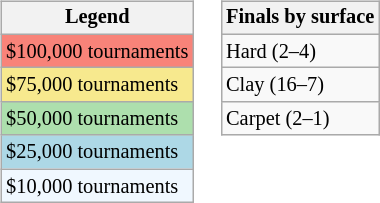<table>
<tr valign=top>
<td><br><table class="wikitable" style="font-size:85%;">
<tr>
<th>Legend</th>
</tr>
<tr style="background:#f88379;">
<td>$100,000 tournaments</td>
</tr>
<tr style="background:#f7e98e;">
<td>$75,000 tournaments</td>
</tr>
<tr style="background:#addfad;">
<td>$50,000 tournaments</td>
</tr>
<tr style="background:lightblue;">
<td>$25,000 tournaments</td>
</tr>
<tr style="background:#f0f8ff;">
<td>$10,000 tournaments</td>
</tr>
</table>
</td>
<td><br><table class="wikitable" style="font-size:85%;">
<tr>
<th>Finals by surface</th>
</tr>
<tr>
<td>Hard (2–4)</td>
</tr>
<tr>
<td>Clay (16–7)</td>
</tr>
<tr>
<td>Carpet (2–1)</td>
</tr>
</table>
</td>
</tr>
</table>
